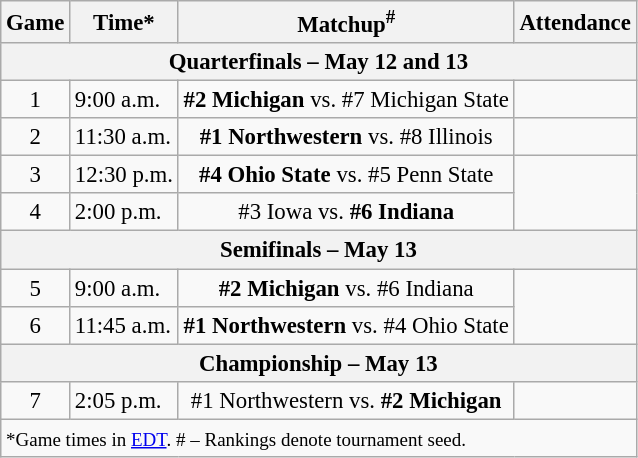<table class="wikitable" style="font-size: 95%">
<tr align="center">
<th>Game</th>
<th>Time*</th>
<th>Matchup<sup>#</sup></th>
<th>Attendance</th>
</tr>
<tr>
<th colspan=7>Quarterfinals – May 12 and 13</th>
</tr>
<tr>
<td style="text-align:center;">1</td>
<td>9:00 a.m.</td>
<td style="text-align:center;"><strong>#2 Michigan</strong> vs. #7 Michigan State</td>
<td style="text-align:center;"></td>
</tr>
<tr>
<td style="text-align:center;">2</td>
<td>11:30 a.m.</td>
<td style="text-align:center;"><strong>#1 Northwestern</strong> vs. #8 Illinois</td>
<td style="text-align:center;"></td>
</tr>
<tr>
<td style="text-align:center;">3</td>
<td>12:30 p.m.</td>
<td style="text-align:center;"><strong>#4 Ohio State</strong> vs. #5 Penn State</td>
<td rowspan=2 style="text-align:center;"></td>
</tr>
<tr>
<td style="text-align:center;">4</td>
<td>2:00 p.m.</td>
<td style="text-align:center;">#3 Iowa vs. <strong>#6 Indiana</strong></td>
</tr>
<tr>
<th colspan=7>Semifinals – May 13</th>
</tr>
<tr>
<td style="text-align:center;">5</td>
<td>9:00 a.m.</td>
<td style="text-align:center;"><strong>#2 Michigan</strong> vs. #6 Indiana</td>
<td rowspan=2 style="text-align:center;"></td>
</tr>
<tr>
<td style="text-align:center;">6</td>
<td>11:45 a.m.</td>
<td style="text-align:center;"><strong>#1 Northwestern</strong> vs. #4 Ohio State</td>
</tr>
<tr>
<th colspan=7>Championship – May 13</th>
</tr>
<tr>
<td style="text-align:center;">7</td>
<td>2:05 p.m.</td>
<td style="text-align:center;">#1 Northwestern vs. <strong>#2 Michigan</strong></td>
<td style="text-align:center;"></td>
</tr>
<tr>
<td colspan=7><small>*Game times in <a href='#'>EDT</a>. # – Rankings denote tournament seed.</small></td>
</tr>
</table>
